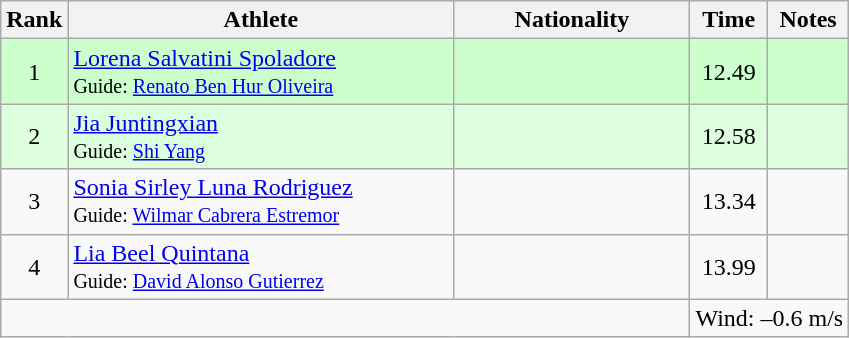<table class="wikitable sortable" style="text-align:center">
<tr>
<th>Rank</th>
<th width=250>Athlete</th>
<th width=150>Nationality</th>
<th>Time</th>
<th>Notes</th>
</tr>
<tr bgcolor=ccffcc>
<td>1</td>
<td align=left><a href='#'>Lorena Salvatini Spoladore</a><br><small>Guide: <a href='#'>Renato Ben Hur Oliveira</a></small></td>
<td align=left></td>
<td>12.49</td>
<td></td>
</tr>
<tr bgcolor=ddffdd>
<td>2</td>
<td align=left><a href='#'>Jia Juntingxian</a><br><small>Guide: <a href='#'>Shi Yang</a> </small></td>
<td align=left></td>
<td>12.58</td>
<td></td>
</tr>
<tr>
<td>3</td>
<td align=left><a href='#'>Sonia Sirley Luna Rodriguez</a><br><small>Guide: <a href='#'>Wilmar Cabrera Estremor</a> </small></td>
<td align=left></td>
<td>13.34</td>
<td></td>
</tr>
<tr>
<td>4</td>
<td align=left><a href='#'>Lia Beel Quintana</a><br><small>Guide: <a href='#'>David Alonso Gutierrez</a></small></td>
<td align=left></td>
<td>13.99</td>
<td></td>
</tr>
<tr>
<td colspan=3></td>
<td colspan="2" style="text-align:left;">Wind: –0.6 m/s</td>
</tr>
</table>
